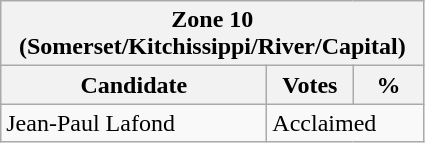<table class="wikitable">
<tr>
<th colspan="3">Zone 10 (Somerset/Kitchissippi/River/Capital)</th>
</tr>
<tr>
<th style="width: 170px">Candidate</th>
<th style="width: 50px">Votes</th>
<th style="width: 40px">%</th>
</tr>
<tr>
<td>Jean-Paul Lafond</td>
<td colspan="2">Acclaimed</td>
</tr>
</table>
